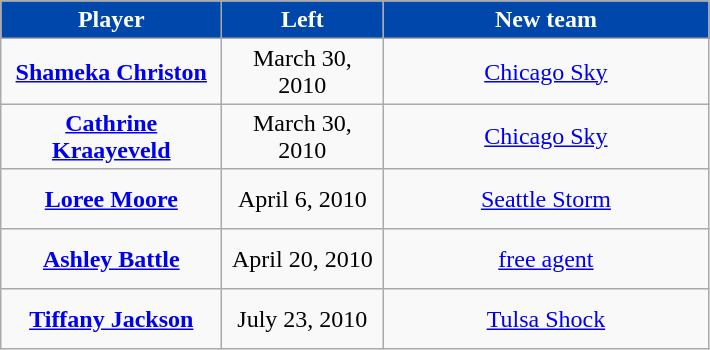<table class="wikitable" style="text-align: center">
<tr align="center"  bgcolor="#dddddd">
<td style="background:#0047AB;color:white; width:140px"><strong>Player</strong></td>
<td style="background:#0047AB;color:white; width:100px"><strong>Left</strong></td>
<td style="background:#0047AB;color:white; width:210px"><strong>New team</strong></td>
</tr>
<tr style="height:40px">
<td><strong><a href='#'>Shameka Christon</a></strong></td>
<td>March 30, 2010</td>
<td><a href='#'>Chicago Sky</a></td>
</tr>
<tr style="height:40px">
<td><strong><a href='#'>Cathrine Kraayeveld</a></strong></td>
<td>March 30, 2010</td>
<td><a href='#'>Chicago Sky</a></td>
</tr>
<tr style="height:40px">
<td><strong><a href='#'>Loree Moore</a></strong></td>
<td>April 6, 2010</td>
<td><a href='#'>Seattle Storm</a></td>
</tr>
<tr style="height:40px">
<td><strong><a href='#'>Ashley Battle</a></strong></td>
<td>April 20, 2010</td>
<td><a href='#'>free agent</a></td>
</tr>
<tr style="height:40px">
<td><strong><a href='#'>Tiffany Jackson</a></strong></td>
<td>July 23, 2010</td>
<td><a href='#'>Tulsa Shock</a></td>
</tr>
</table>
